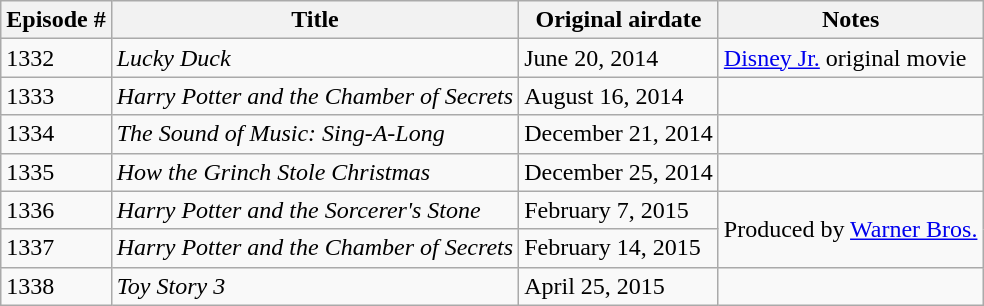<table class="wikitable sortable">
<tr>
<th>Episode #</th>
<th>Title</th>
<th>Original airdate</th>
<th>Notes</th>
</tr>
<tr>
<td>1332</td>
<td><em>Lucky Duck</em></td>
<td>June 20, 2014</td>
<td><a href='#'>Disney Jr.</a> original movie</td>
</tr>
<tr>
<td>1333</td>
<td><em>Harry Potter and the Chamber of Secrets</em></td>
<td>August 16, 2014</td>
<td></td>
</tr>
<tr>
<td>1334</td>
<td><em>The Sound of Music: Sing-A-Long</em></td>
<td>December 21, 2014</td>
<td></td>
</tr>
<tr>
<td>1335</td>
<td><em>How the Grinch Stole Christmas</em></td>
<td>December 25, 2014</td>
<td></td>
</tr>
<tr>
<td>1336</td>
<td><em>Harry Potter and the Sorcerer's Stone</em></td>
<td>February 7, 2015</td>
<td rowspan="2">Produced by <a href='#'>Warner Bros.</a></td>
</tr>
<tr>
<td>1337</td>
<td><em>Harry Potter and the Chamber of Secrets</em></td>
<td>February 14, 2015</td>
</tr>
<tr>
<td>1338</td>
<td><em>Toy Story 3</em></td>
<td>April 25, 2015</td>
<td></td>
</tr>
</table>
